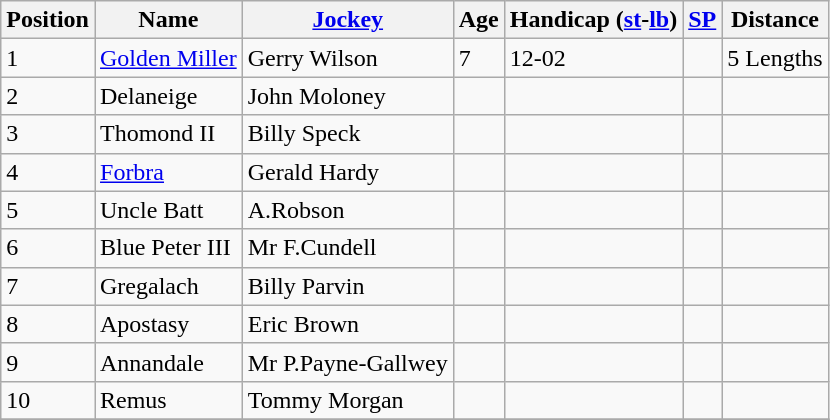<table class="wikitable sortable">
<tr>
<th>Position</th>
<th>Name</th>
<th><a href='#'>Jockey</a></th>
<th data-sort-type="number">Age</th>
<th>Handicap (<a href='#'>st</a>-<a href='#'>lb</a>)</th>
<th><a href='#'>SP</a></th>
<th>Distance</th>
</tr>
<tr>
<td>1</td>
<td><a href='#'>Golden Miller</a></td>
<td>Gerry Wilson</td>
<td>7</td>
<td>12-02</td>
<td></td>
<td>5 Lengths</td>
</tr>
<tr>
<td>2</td>
<td>Delaneige</td>
<td>John Moloney</td>
<td></td>
<td></td>
<td></td>
<td></td>
</tr>
<tr>
<td>3</td>
<td>Thomond II</td>
<td>Billy Speck</td>
<td></td>
<td></td>
<td></td>
<td></td>
</tr>
<tr>
<td>4</td>
<td><a href='#'>Forbra</a></td>
<td>Gerald Hardy</td>
<td></td>
<td></td>
<td></td>
<td></td>
</tr>
<tr>
<td>5</td>
<td>Uncle Batt</td>
<td>A.Robson</td>
<td></td>
<td></td>
<td></td>
<td></td>
</tr>
<tr>
<td>6</td>
<td>Blue Peter III</td>
<td>Mr F.Cundell</td>
<td></td>
<td></td>
<td></td>
<td></td>
</tr>
<tr>
<td>7</td>
<td>Gregalach</td>
<td>Billy Parvin</td>
<td></td>
<td></td>
<td></td>
<td></td>
</tr>
<tr>
<td>8</td>
<td>Apostasy</td>
<td>Eric Brown</td>
<td></td>
<td></td>
<td></td>
<td></td>
</tr>
<tr>
<td>9</td>
<td>Annandale</td>
<td>Mr P.Payne-Gallwey</td>
<td></td>
<td></td>
<td></td>
<td></td>
</tr>
<tr>
<td>10</td>
<td>Remus</td>
<td>Tommy Morgan</td>
<td></td>
<td></td>
<td></td>
<td></td>
</tr>
<tr>
</tr>
</table>
